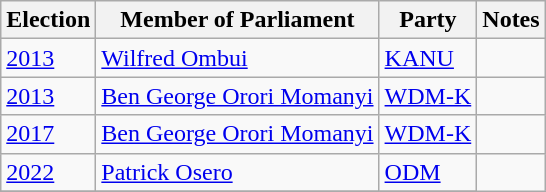<table class="wikitable">
<tr>
<th>Election</th>
<th>Member of Parliament</th>
<th>Party</th>
<th>Notes</th>
</tr>
<tr>
<td><a href='#'>2013</a></td>
<td><a href='#'>Wilfred Ombui</a></td>
<td><a href='#'>KANU</a></td>
<td></td>
</tr>
<tr>
<td><a href='#'>2013</a></td>
<td><a href='#'>Ben George Orori Momanyi</a></td>
<td><a href='#'>WDM-K</a></td>
<td></td>
</tr>
<tr>
<td><a href='#'>2017</a></td>
<td><a href='#'>Ben George Orori Momanyi</a></td>
<td><a href='#'>WDM-K</a></td>
<td></td>
</tr>
<tr>
<td><a href='#'>2022</a></td>
<td><a href='#'>Patrick Osero </a></td>
<td><a href='#'>ODM</a></td>
</tr>
<tr>
</tr>
</table>
